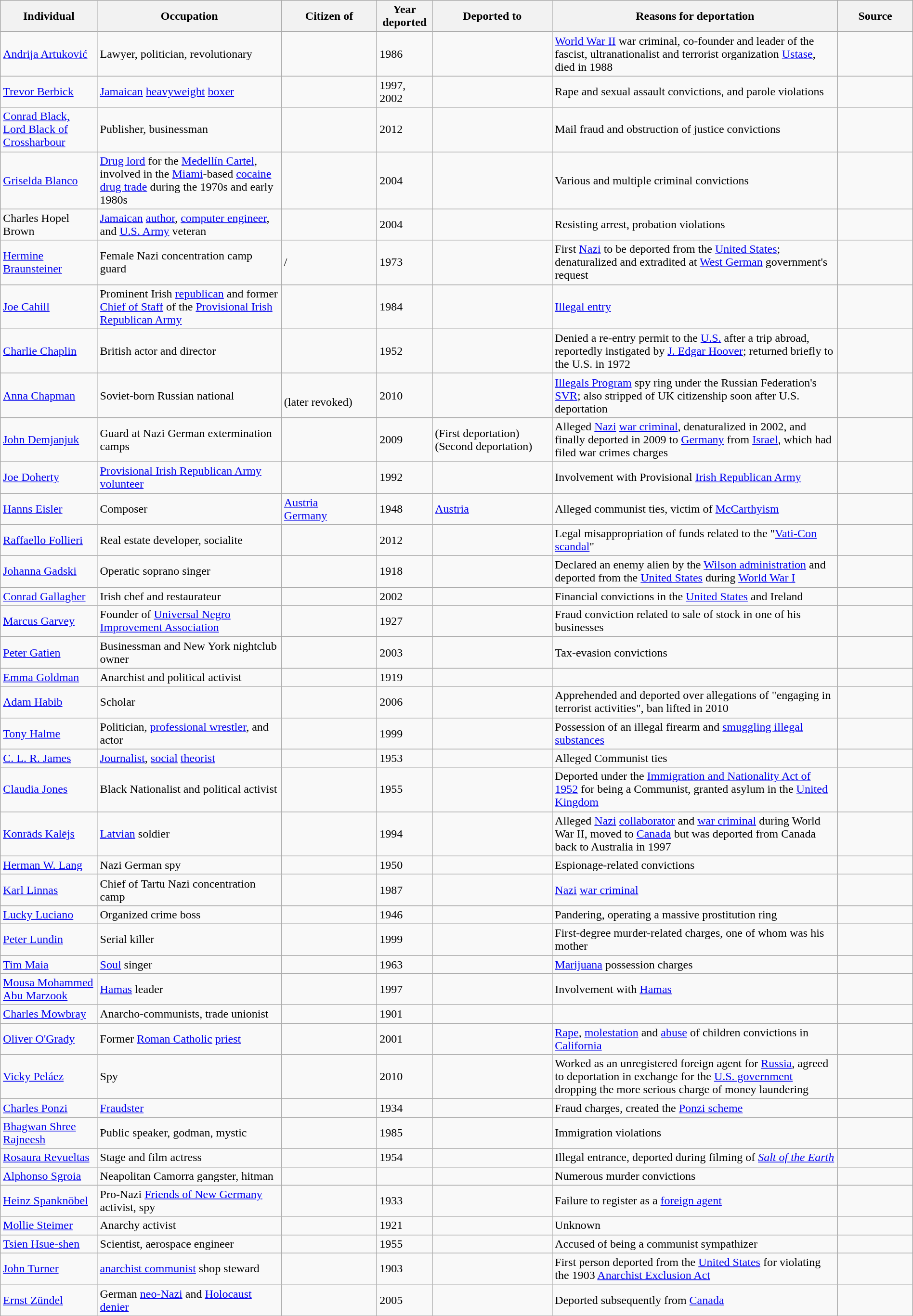<table class="wikitable sortable" style="margin: 1em auto 1em auto">
<tr>
<th width=130>Individual</th>
<th width=260>Occupation</th>
<th width=130>Citizen of</th>
<th width=70>Year deported</th>
<th width=165>Deported to</th>
<th width=410>Reasons for deportation</th>
<th width=100>Source</th>
</tr>
<tr>
<td><a href='#'>Andrija Artuković</a></td>
<td>Lawyer, politician, revolutionary</td>
<td></td>
<td>1986</td>
<td></td>
<td><a href='#'>World War II</a> war criminal, co-founder and leader of the fascist, ultranationalist and terrorist organization <a href='#'>Ustase</a>, died in 1988</td>
<td></td>
</tr>
<tr>
<td><a href='#'>Trevor Berbick</a></td>
<td><a href='#'>Jamaican</a> <a href='#'>heavyweight</a> <a href='#'>boxer</a></td>
<td></td>
<td>1997, 2002</td>
<td></td>
<td>Rape and sexual assault convictions, and parole violations</td>
<td></td>
</tr>
<tr>
<td><a href='#'>Conrad Black, Lord Black of Crossharbour</a></td>
<td>Publisher, businessman</td>
<td><br></td>
<td>2012</td>
<td></td>
<td>Mail fraud and obstruction of justice convictions</td>
<td></td>
</tr>
<tr>
<td><a href='#'>Griselda Blanco</a></td>
<td><a href='#'>Drug lord</a> for the <a href='#'>Medellín Cartel</a>, involved in the <a href='#'>Miami</a>-based <a href='#'>cocaine</a> <a href='#'>drug trade</a> during the 1970s and early 1980s</td>
<td></td>
<td>2004</td>
<td></td>
<td>Various and multiple criminal convictions</td>
<td></td>
</tr>
<tr>
<td>Charles Hopel Brown</td>
<td><a href='#'>Jamaican</a> <a href='#'>author</a>, <a href='#'>computer engineer</a>, and <a href='#'>U.S. Army</a> veteran</td>
<td></td>
<td>2004</td>
<td></td>
<td>Resisting arrest, probation violations</td>
<td></td>
</tr>
<tr>
<td><a href='#'>Hermine Braunsteiner</a></td>
<td>Female Nazi concentration camp guard</td>
<td>/<br></td>
<td>1973</td>
<td></td>
<td>First <a href='#'>Nazi</a> to be deported from the <a href='#'>United States</a>; denaturalized and extradited at <a href='#'>West German</a> government's request</td>
<td></td>
</tr>
<tr>
<td><a href='#'>Joe Cahill</a></td>
<td>Prominent Irish <a href='#'>republican</a> and former <a href='#'>Chief of Staff</a> of the <a href='#'>Provisional Irish Republican Army</a></td>
<td></td>
<td>1984</td>
<td></td>
<td><a href='#'>Illegal entry</a></td>
<td></td>
</tr>
<tr>
<td><a href='#'>Charlie Chaplin</a></td>
<td>British actor and director</td>
<td><br></td>
<td>1952</td>
<td><br></td>
<td>Denied a re-entry permit to the <a href='#'>U.S.</a> after a trip abroad, reportedly instigated by <a href='#'>J. Edgar Hoover</a>; returned briefly to the U.S. in 1972</td>
<td></td>
</tr>
<tr>
<td><a href='#'>Anna Chapman</a></td>
<td>Soviet-born Russian national</td>
<td><br> (later revoked)</td>
<td>2010</td>
<td></td>
<td><a href='#'>Illegals Program</a> spy ring under the Russian Federation's <a href='#'>SVR</a>; also stripped of UK citizenship soon after U.S. deportation</td>
<td></td>
</tr>
<tr>
<td><a href='#'>John Demjanjuk</a></td>
<td>Guard at Nazi German extermination camps</td>
<td><br><br></td>
<td>2009</td>
<td> (First deportation)<br> (Second deportation)</td>
<td>Alleged <a href='#'>Nazi</a> <a href='#'>war criminal</a>, denaturalized in 2002, and finally deported in 2009 to <a href='#'>Germany</a> from <a href='#'>Israel</a>, which had filed war crimes charges</td>
<td></td>
</tr>
<tr>
<td><a href='#'>Joe Doherty</a></td>
<td><a href='#'>Provisional Irish Republican Army</a> <a href='#'>volunteer</a></td>
<td></td>
<td>1992</td>
<td></td>
<td>Involvement with Provisional <a href='#'>Irish Republican Army</a></td>
<td></td>
</tr>
<tr>
<td><a href='#'>Hanns Eisler</a></td>
<td>Composer</td>
<td> <a href='#'>Austria</a> <br>  <a href='#'>Germany</a></td>
<td>1948</td>
<td> <a href='#'>Austria</a></td>
<td>Alleged communist ties, victim of <a href='#'>McCarthyism</a></td>
<td></td>
</tr>
<tr>
<td><a href='#'>Raffaello Follieri</a></td>
<td>Real estate developer, socialite</td>
<td></td>
<td>2012</td>
<td></td>
<td>Legal misappropriation of funds  related to the "<a href='#'>Vati-Con scandal</a>"</td>
<td></td>
</tr>
<tr>
<td><a href='#'>Johanna Gadski</a></td>
<td>Operatic soprano singer</td>
<td></td>
<td>1918</td>
<td></td>
<td>Declared an enemy alien by the <a href='#'>Wilson administration</a> and deported from the <a href='#'>United States</a> during <a href='#'>World War I</a></td>
<td></td>
</tr>
<tr>
<td><a href='#'>Conrad Gallagher</a></td>
<td>Irish chef and restaurateur</td>
<td></td>
<td>2002</td>
<td></td>
<td>Financial convictions in the <a href='#'>United States</a> and Ireland</td>
<td></td>
</tr>
<tr>
<td><a href='#'>Marcus Garvey</a></td>
<td>Founder of <a href='#'>Universal Negro Improvement Association</a></td>
<td></td>
<td>1927</td>
<td></td>
<td>Fraud conviction related to sale of stock in one of his businesses</td>
<td></td>
</tr>
<tr>
<td><a href='#'>Peter Gatien</a></td>
<td>Businessman and New York nightclub owner</td>
<td></td>
<td>2003</td>
<td></td>
<td>Tax-evasion convictions</td>
<td></td>
</tr>
<tr>
<td><a href='#'>Emma Goldman</a></td>
<td>Anarchist and political activist</td>
<td><br></td>
<td>1919</td>
<td></td>
<td></td>
<td></td>
</tr>
<tr>
<td><a href='#'>Adam Habib</a></td>
<td>Scholar</td>
<td></td>
<td>2006</td>
<td></td>
<td>Apprehended and deported over allegations of "engaging in terrorist activities", ban lifted in 2010</td>
<td></td>
</tr>
<tr>
<td><a href='#'>Tony Halme</a></td>
<td>Politician, <a href='#'>professional wrestler</a>, and actor</td>
<td></td>
<td>1999</td>
<td></td>
<td>Possession of an illegal firearm and <a href='#'>smuggling illegal substances</a></td>
<td></td>
</tr>
<tr>
<td><a href='#'>C. L. R. James</a></td>
<td><a href='#'>Journalist</a>, <a href='#'>social</a> <a href='#'>theorist</a></td>
<td></td>
<td>1953</td>
<td></td>
<td>Alleged Communist ties</td>
<td></td>
</tr>
<tr>
<td><a href='#'>Claudia Jones</a></td>
<td>Black Nationalist and political activist</td>
<td></td>
<td>1955</td>
<td></td>
<td>Deported under the <a href='#'>Immigration and Nationality Act of 1952</a> for being a Communist, granted asylum in the <a href='#'>United Kingdom</a></td>
<td></td>
</tr>
<tr>
<td><a href='#'>Konrāds Kalējs</a></td>
<td><a href='#'>Latvian</a> soldier</td>
<td></td>
<td>1994</td>
<td></td>
<td>Alleged <a href='#'>Nazi</a> <a href='#'>collaborator</a> and <a href='#'>war criminal</a> during World War II, moved to <a href='#'>Canada</a> but was deported from Canada back to Australia in 1997</td>
<td></td>
</tr>
<tr>
<td><a href='#'>Herman W. Lang</a></td>
<td>Nazi German spy</td>
<td></td>
<td>1950</td>
<td></td>
<td>Espionage-related convictions</td>
<td></td>
</tr>
<tr>
<td><a href='#'>Karl Linnas</a></td>
<td>Chief of Tartu Nazi concentration camp</td>
<td></td>
<td>1987</td>
<td></td>
<td><a href='#'>Nazi</a> <a href='#'>war criminal</a></td>
<td></td>
</tr>
<tr>
<td><a href='#'>Lucky Luciano</a></td>
<td>Organized crime boss</td>
<td><br></td>
<td>1946</td>
<td></td>
<td>Pandering, operating a massive prostitution ring</td>
<td></td>
</tr>
<tr>
<td><a href='#'>Peter Lundin</a></td>
<td>Serial killer</td>
<td></td>
<td>1999</td>
<td></td>
<td>First-degree murder-related charges, one of whom was his mother</td>
<td></td>
</tr>
<tr>
<td><a href='#'>Tim Maia</a></td>
<td><a href='#'>Soul</a> singer</td>
<td></td>
<td>1963</td>
<td></td>
<td><a href='#'>Marijuana</a> possession charges</td>
<td></td>
</tr>
<tr>
<td><a href='#'>Mousa Mohammed Abu Marzook</a></td>
<td><a href='#'>Hamas</a> leader</td>
<td></td>
<td>1997</td>
<td></td>
<td>Involvement with <a href='#'>Hamas</a></td>
<td></td>
</tr>
<tr>
<td><a href='#'>Charles Mowbray</a></td>
<td>Anarcho-communists, trade unionist</td>
<td></td>
<td>1901</td>
<td></td>
<td></td>
<td></td>
</tr>
<tr>
<td><a href='#'>Oliver O'Grady</a></td>
<td>Former <a href='#'>Roman Catholic</a> <a href='#'>priest</a></td>
<td></td>
<td>2001</td>
<td></td>
<td><a href='#'>Rape</a>, <a href='#'>molestation</a> and <a href='#'>abuse</a> of children convictions in <a href='#'>California</a></td>
<td></td>
</tr>
<tr>
<td><a href='#'>Vicky Peláez</a></td>
<td>Spy</td>
<td></td>
<td>2010</td>
<td></td>
<td>Worked as an unregistered foreign agent for <a href='#'>Russia</a>, agreed to deportation in exchange for the <a href='#'>U.S. government</a> dropping the more serious charge of money laundering</td>
<td></td>
</tr>
<tr>
<td><a href='#'>Charles Ponzi</a></td>
<td><a href='#'>Fraudster</a></td>
<td></td>
<td>1934</td>
<td></td>
<td>Fraud charges, created the <a href='#'>Ponzi scheme</a></td>
<td></td>
</tr>
<tr>
<td><a href='#'>Bhagwan Shree Rajneesh</a></td>
<td>Public speaker, godman, mystic</td>
<td></td>
<td>1985</td>
<td></td>
<td>Immigration violations</td>
<td></td>
</tr>
<tr>
<td><a href='#'>Rosaura Revueltas</a></td>
<td>Stage and film actress</td>
<td></td>
<td>1954</td>
<td></td>
<td>Illegal entrance, deported during filming of <em><a href='#'>Salt of the Earth</a></em></td>
<td></td>
</tr>
<tr>
<td><a href='#'>Alphonso Sgroia</a></td>
<td>Neapolitan Camorra gangster, hitman</td>
<td></td>
<td></td>
<td></td>
<td>Numerous murder convictions</td>
<td></td>
</tr>
<tr>
<td><a href='#'>Heinz Spanknöbel</a></td>
<td>Pro-Nazi <a href='#'>Friends of New Germany</a> activist, spy</td>
<td></td>
<td>1933</td>
<td></td>
<td>Failure to register as a <a href='#'>foreign agent</a></td>
<td></td>
</tr>
<tr>
<td><a href='#'>Mollie Steimer</a></td>
<td>Anarchy activist</td>
<td></td>
<td>1921</td>
<td></td>
<td>Unknown</td>
<td></td>
</tr>
<tr>
<td><a href='#'>Tsien Hsue-shen</a></td>
<td>Scientist, aerospace engineer</td>
<td></td>
<td>1955</td>
<td></td>
<td>Accused of being a communist sympathizer</td>
<td></td>
</tr>
<tr>
<td><a href='#'>John Turner</a></td>
<td><a href='#'>anarchist communist</a> shop steward</td>
<td><br></td>
<td>1903</td>
<td><br></td>
<td>First person deported from the <a href='#'>United States</a> for violating the 1903 <a href='#'>Anarchist Exclusion Act</a></td>
<td></td>
</tr>
<tr>
<td><a href='#'>Ernst Zündel</a></td>
<td>German <a href='#'>neo-Nazi</a> and <a href='#'>Holocaust denier</a></td>
<td></td>
<td>2005</td>
<td></td>
<td>Deported subsequently from <a href='#'>Canada</a></td>
<td></td>
</tr>
</table>
